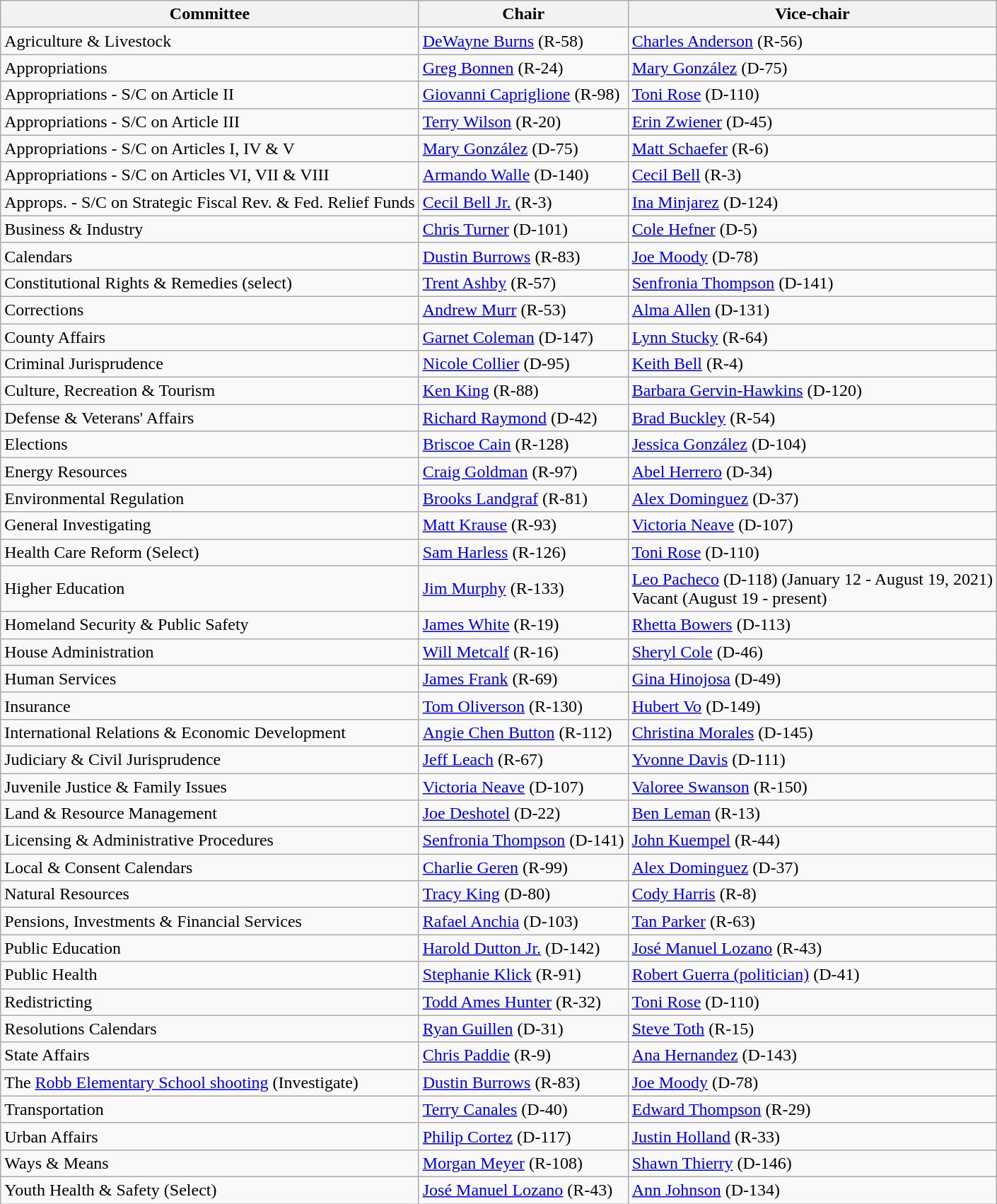<table class="wikitable">
<tr>
<th>Committee</th>
<th>Chair</th>
<th>Vice-chair</th>
</tr>
<tr>
<td>Agriculture & Livestock</td>
<td><a href='#'>DeWayne Burns</a> (R-58)</td>
<td><a href='#'>Charles Anderson</a> (R-56)</td>
</tr>
<tr>
<td>Appropriations</td>
<td><a href='#'>Greg Bonnen</a> (R-24)</td>
<td><a href='#'>Mary González</a> (D-75)</td>
</tr>
<tr>
<td>Appropriations - S/C on Article II</td>
<td><a href='#'>Giovanni Capriglione</a> (R-98)</td>
<td><a href='#'>Toni Rose</a> (D-110)</td>
</tr>
<tr>
<td>Appropriations - S/C on Article III</td>
<td><a href='#'>Terry Wilson</a> (R-20)</td>
<td><a href='#'>Erin Zwiener</a> (D-45)</td>
</tr>
<tr>
<td>Appropriations - S/C on Articles I, IV & V</td>
<td><a href='#'>Mary González</a> (D-75)</td>
<td><a href='#'>Matt Schaefer</a> (R-6)</td>
</tr>
<tr>
<td>Appropriations - S/C on Articles VI, VII & VIII</td>
<td><a href='#'>Armando Walle</a> (D-140)</td>
<td><a href='#'>Cecil Bell</a> (R-3)</td>
</tr>
<tr>
<td>Approps. - S/C on Strategic Fiscal Rev. & Fed. Relief Funds</td>
<td><a href='#'>Cecil Bell Jr.</a> (R-3)</td>
<td><a href='#'>Ina Minjarez</a> (D-124)</td>
</tr>
<tr>
<td>Business & Industry</td>
<td><a href='#'>Chris Turner</a> (D-101)</td>
<td><a href='#'>Cole Hefner</a> (D-5)</td>
</tr>
<tr>
<td>Calendars</td>
<td><a href='#'>Dustin Burrows</a> (R-83)</td>
<td><a href='#'>Joe Moody</a> (D-78)</td>
</tr>
<tr>
<td>Constitutional Rights & Remedies (select) </td>
<td><a href='#'>Trent Ashby</a> (R-57)</td>
<td><a href='#'>Senfronia Thompson</a> (D-141)</td>
</tr>
<tr>
<td>Corrections</td>
<td><a href='#'>Andrew Murr</a> (R-53)</td>
<td><a href='#'>Alma Allen</a> (D-131)</td>
</tr>
<tr>
<td>County Affairs</td>
<td><a href='#'>Garnet Coleman</a> (D-147)</td>
<td><a href='#'>Lynn Stucky</a> (R-64)</td>
</tr>
<tr>
<td>Criminal Jurisprudence</td>
<td><a href='#'>Nicole Collier</a> (D-95)</td>
<td><a href='#'>Keith Bell</a> (R-4)</td>
</tr>
<tr>
<td>Culture, Recreation & Tourism</td>
<td><a href='#'>Ken King</a> (R-88)</td>
<td><a href='#'>Barbara Gervin-Hawkins</a> (D-120)</td>
</tr>
<tr>
<td>Defense & Veterans' Affairs</td>
<td><a href='#'>Richard Raymond</a> (D-42)</td>
<td><a href='#'>Brad Buckley</a> (R-54)</td>
</tr>
<tr>
<td>Elections</td>
<td><a href='#'>Briscoe Cain</a> (R-128)</td>
<td><a href='#'>Jessica González</a> (D-104)</td>
</tr>
<tr>
<td>Energy Resources</td>
<td><a href='#'>Craig Goldman</a> (R-97)</td>
<td><a href='#'>Abel Herrero</a> (D-34)</td>
</tr>
<tr>
<td>Environmental Regulation</td>
<td><a href='#'>Brooks Landgraf</a> (R-81)</td>
<td><a href='#'>Alex Dominguez</a> (D-37)</td>
</tr>
<tr>
<td>General Investigating</td>
<td><a href='#'>Matt Krause</a> (R-93)</td>
<td><a href='#'>Victoria Neave</a> (D-107)</td>
</tr>
<tr>
<td>Health Care Reform (Select)</td>
<td><a href='#'>Sam Harless</a> (R-126)</td>
<td><a href='#'>Toni Rose</a> (D-110)</td>
</tr>
<tr>
<td>Higher Education</td>
<td><a href='#'>Jim Murphy</a> (R-133)</td>
<td><a href='#'>Leo Pacheco</a> (D-118) (January 12 - August 19, 2021)<br>Vacant (August 19 - present)</td>
</tr>
<tr>
<td>Homeland Security & Public Safety</td>
<td><a href='#'>James White</a> (R-19)</td>
<td><a href='#'>Rhetta Bowers</a> (D-113)</td>
</tr>
<tr>
<td>House Administration</td>
<td><a href='#'>Will Metcalf</a> (R-16)</td>
<td><a href='#'>Sheryl Cole</a> (D-46)</td>
</tr>
<tr>
<td>Human Services</td>
<td><a href='#'>James Frank</a> (R-69)</td>
<td><a href='#'>Gina Hinojosa</a> (D-49)</td>
</tr>
<tr>
<td>Insurance</td>
<td><a href='#'>Tom Oliverson</a> (R-130)</td>
<td><a href='#'>Hubert Vo</a> (D-149)</td>
</tr>
<tr>
<td>International Relations & Economic Development</td>
<td><a href='#'>Angie Chen Button</a> (R-112)</td>
<td><a href='#'>Christina Morales</a> (D-145)</td>
</tr>
<tr>
<td>Judiciary & Civil Jurisprudence</td>
<td><a href='#'>Jeff Leach</a> (R-67)</td>
<td><a href='#'>Yvonne Davis</a> (D-111)</td>
</tr>
<tr>
<td>Juvenile Justice & Family Issues</td>
<td><a href='#'>Victoria Neave</a> (D-107)</td>
<td><a href='#'>Valoree Swanson</a> (R-150)</td>
</tr>
<tr>
<td>Land & Resource Management</td>
<td><a href='#'>Joe Deshotel</a> (D-22)</td>
<td><a href='#'>Ben Leman</a> (R-13)</td>
</tr>
<tr>
<td>Licensing & Administrative Procedures</td>
<td><a href='#'>Senfronia Thompson</a> (D-141)</td>
<td><a href='#'>John Kuempel</a> (R-44)</td>
</tr>
<tr>
<td>Local & Consent Calendars</td>
<td><a href='#'>Charlie Geren</a> (R-99)</td>
<td><a href='#'>Alex Dominguez</a> (D-37)</td>
</tr>
<tr>
<td>Natural Resources</td>
<td><a href='#'>Tracy King</a> (D-80)</td>
<td><a href='#'>Cody Harris</a> (R-8)</td>
</tr>
<tr>
<td>Pensions, Investments & Financial Services</td>
<td><a href='#'>Rafael Anchia</a> (D-103)</td>
<td><a href='#'>Tan Parker</a> (R-63)</td>
</tr>
<tr>
<td>Public Education</td>
<td><a href='#'>Harold Dutton Jr.</a> (D-142)</td>
<td><a href='#'>José Manuel Lozano</a> (R-43)</td>
</tr>
<tr>
<td>Public Health</td>
<td><a href='#'>Stephanie Klick</a> (R-91)</td>
<td><a href='#'>Robert Guerra (politician)</a> (D-41)</td>
</tr>
<tr>
<td>Redistricting</td>
<td><a href='#'>Todd Ames Hunter</a> (R-32)</td>
<td><a href='#'>Toni Rose</a> (D-110)</td>
</tr>
<tr>
<td>Resolutions Calendars</td>
<td><a href='#'>Ryan Guillen</a> (D-31)</td>
<td><a href='#'>Steve Toth</a> (R-15)</td>
</tr>
<tr>
<td>State Affairs</td>
<td><a href='#'>Chris Paddie</a> (R-9)</td>
<td><a href='#'>Ana Hernandez</a> (D-143)</td>
</tr>
<tr>
<td>The <a href='#'>Robb Elementary School shooting</a> (Investigate) </td>
<td><a href='#'>Dustin Burrows</a> (R-83)</td>
<td><a href='#'>Joe Moody</a> (D-78)</td>
</tr>
<tr>
<td>Transportation</td>
<td><a href='#'>Terry Canales</a> (D-40)</td>
<td><a href='#'>Edward Thompson</a> (R-29)</td>
</tr>
<tr>
<td>Urban Affairs</td>
<td><a href='#'>Philip Cortez</a> (D-117)</td>
<td><a href='#'>Justin Holland</a> (R-33)</td>
</tr>
<tr>
<td>Ways & Means</td>
<td><a href='#'>Morgan Meyer</a> (R-108)</td>
<td><a href='#'>Shawn Thierry</a> (D-146)</td>
</tr>
<tr>
<td>Youth Health & Safety (Select)</td>
<td><a href='#'>José Manuel Lozano</a> (R-43)</td>
<td><a href='#'>Ann Johnson</a> (D-134)</td>
</tr>
</table>
